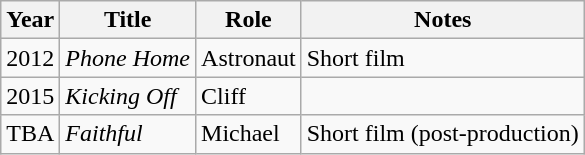<table class="wikitable sortable">
<tr>
<th>Year</th>
<th>Title</th>
<th>Role</th>
<th class="unsortable">Notes</th>
</tr>
<tr>
<td>2012</td>
<td><em>Phone Home</em></td>
<td>Astronaut</td>
<td>Short film</td>
</tr>
<tr>
<td>2015</td>
<td><em>Kicking Off</em></td>
<td>Cliff</td>
<td></td>
</tr>
<tr>
<td>TBA</td>
<td><em>Faithful</em></td>
<td>Michael</td>
<td>Short film (post-production)</td>
</tr>
</table>
